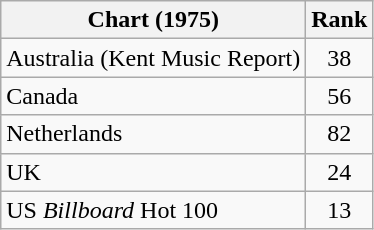<table class="wikitable sortable plainrowheaders">
<tr>
<th>Chart (1975)</th>
<th>Rank</th>
</tr>
<tr>
<td>Australia (Kent Music Report)</td>
<td style="text-align:center;">38</td>
</tr>
<tr>
<td>Canada</td>
<td style="text-align:center;">56</td>
</tr>
<tr>
<td>Netherlands</td>
<td align="center">82</td>
</tr>
<tr>
<td>UK</td>
<td style="text-align:center;">24</td>
</tr>
<tr>
<td>US <em>Billboard</em> Hot 100</td>
<td style="text-align:center;">13</td>
</tr>
</table>
